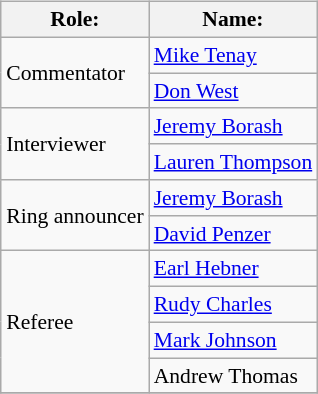<table class=wikitable style="font-size:90%; margin: 0.5em 0 0.5em 1em; float: right; clear: right;">
<tr>
<th>Role:</th>
<th>Name:</th>
</tr>
<tr>
<td rowspan="2">Commentator</td>
<td><a href='#'>Mike Tenay</a></td>
</tr>
<tr>
<td><a href='#'>Don West</a></td>
</tr>
<tr>
<td rowspan="2">Interviewer</td>
<td><a href='#'>Jeremy Borash</a></td>
</tr>
<tr>
<td><a href='#'>Lauren Thompson</a></td>
</tr>
<tr>
<td rowspan="2">Ring announcer</td>
<td><a href='#'>Jeremy Borash</a></td>
</tr>
<tr>
<td><a href='#'>David Penzer</a></td>
</tr>
<tr>
<td rowspan="4">Referee</td>
<td><a href='#'>Earl Hebner</a></td>
</tr>
<tr>
<td><a href='#'>Rudy Charles</a></td>
</tr>
<tr>
<td><a href='#'>Mark Johnson</a></td>
</tr>
<tr>
<td>Andrew Thomas</td>
</tr>
<tr>
</tr>
</table>
